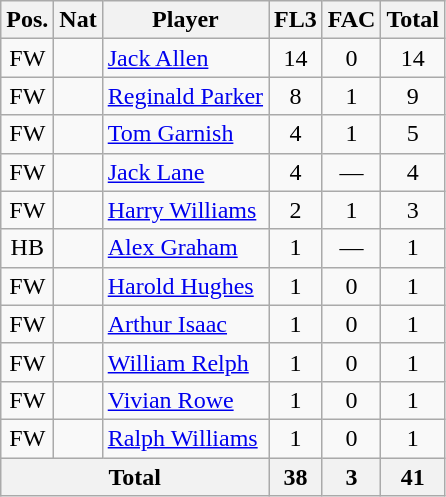<table class="wikitable"  style="text-align:center; border:1px #aaa solid;">
<tr>
<th>Pos.</th>
<th>Nat</th>
<th>Player</th>
<th>FL3</th>
<th>FAC</th>
<th>Total</th>
</tr>
<tr>
<td>FW</td>
<td></td>
<td style="text-align:left;"><a href='#'>Jack Allen</a></td>
<td>14</td>
<td>0</td>
<td>14</td>
</tr>
<tr>
<td>FW</td>
<td></td>
<td style="text-align:left;"><a href='#'>Reginald Parker</a></td>
<td>8</td>
<td>1</td>
<td>9</td>
</tr>
<tr>
<td>FW</td>
<td></td>
<td style="text-align:left;"><a href='#'>Tom Garnish</a></td>
<td>4</td>
<td>1</td>
<td>5</td>
</tr>
<tr>
<td>FW</td>
<td></td>
<td style="text-align:left;"><a href='#'>Jack Lane</a></td>
<td>4</td>
<td>—</td>
<td>4</td>
</tr>
<tr>
<td>FW</td>
<td></td>
<td style="text-align:left;"><a href='#'>Harry Williams</a></td>
<td>2</td>
<td>1</td>
<td>3</td>
</tr>
<tr>
<td>HB</td>
<td></td>
<td style="text-align:left;"><a href='#'>Alex Graham</a></td>
<td>1</td>
<td>—</td>
<td>1</td>
</tr>
<tr>
<td>FW</td>
<td></td>
<td style="text-align:left;"><a href='#'>Harold Hughes</a></td>
<td>1</td>
<td>0</td>
<td>1</td>
</tr>
<tr>
<td>FW</td>
<td></td>
<td style="text-align:left;"><a href='#'>Arthur Isaac</a></td>
<td>1</td>
<td>0</td>
<td>1</td>
</tr>
<tr>
<td>FW</td>
<td></td>
<td style="text-align:left;"><a href='#'>William Relph</a></td>
<td>1</td>
<td>0</td>
<td>1</td>
</tr>
<tr>
<td>FW</td>
<td></td>
<td style="text-align:left;"><a href='#'>Vivian Rowe</a></td>
<td>1</td>
<td>0</td>
<td>1</td>
</tr>
<tr>
<td>FW</td>
<td></td>
<td style="text-align:left;"><a href='#'>Ralph Williams</a></td>
<td>1</td>
<td>0</td>
<td>1</td>
</tr>
<tr>
<th colspan="3">Total</th>
<th>38</th>
<th>3</th>
<th>41</th>
</tr>
</table>
